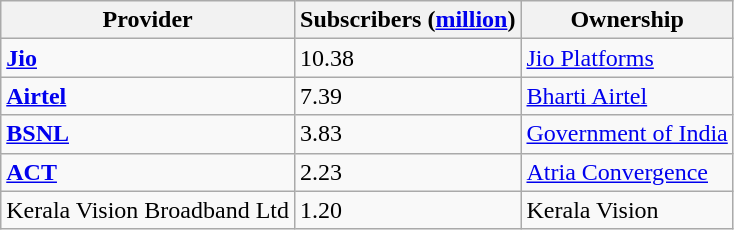<table class="wikitable sortable">
<tr>
<th>Provider</th>
<th>Subscribers (<a href='#'>million</a>)</th>
<th>Ownership</th>
</tr>
<tr>
<td><strong><a href='#'>Jio</a></strong></td>
<td>10.38</td>
<td><a href='#'>Jio Platforms</a></td>
</tr>
<tr>
<td><a href='#'><strong>Airtel</strong></a></td>
<td>7.39</td>
<td><a href='#'>Bharti Airtel</a></td>
</tr>
<tr>
<td><a href='#'><strong>BSNL</strong></a></td>
<td>3.83</td>
<td><a href='#'>Government of India</a></td>
</tr>
<tr>
<td><a href='#'><strong>ACT</strong></a></td>
<td>2.23</td>
<td><a href='#'>Atria Convergence</a></td>
</tr>
<tr>
<td>Kerala Vision Broadband Ltd</td>
<td>1.20</td>
<td>Kerala Vision</td>
</tr>
</table>
